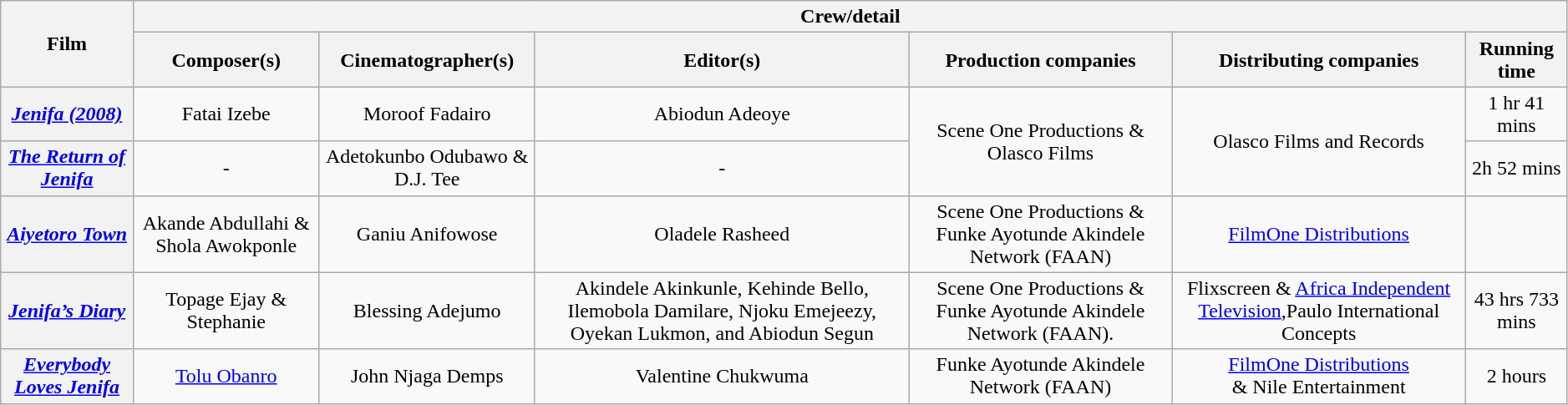<table class="wikitable sortable" style="text-align:center; width:99%;">
<tr>
<th rowspan="2">Film</th>
<th colspan="7">Crew/detail</th>
</tr>
<tr>
<th style="text-align:center;">Composer(s)</th>
<th style="text-align:center;">Cinematographer(s)</th>
<th style="text-align:center;">Editor(s)</th>
<th style="text-align:center;">Production companies</th>
<th style="text-align:center;">Distributing companies</th>
<th style="text-align:center;">Running time</th>
</tr>
<tr>
<th><em><a href='#'>Jenifa (2008)</a></em></th>
<td>Fatai Izebe</td>
<td>Moroof Fadairo</td>
<td>Abiodun Adeoye</td>
<td rowspan="2">Scene One Productions &  Olasco Films</td>
<td rowspan="2">Olasco Films and Records</td>
<td>1 hr 41 mins</td>
</tr>
<tr>
<th><em><a href='#'>The Return of Jenifa</a></em></th>
<td>-</td>
<td>Adetokunbo Odubawo & D.J. Tee</td>
<td>-</td>
<td>2h 52 mins</td>
</tr>
<tr>
<th><em><a href='#'>Aiyetoro Town</a></em><br></th>
<td>Akande Abdullahi  & Shola Awokponle</td>
<td>Ganiu Anifowose</td>
<td>Oladele Rasheed</td>
<td>Scene One Productions & Funke Ayotunde Akindele Network (FAAN)</td>
<td><a href='#'>FilmOne Distributions</a></td>
<td></td>
</tr>
<tr>
<th><em><a href='#'>Jenifa’s Diary</a></em><br></th>
<td>Topage Ejay & Stephanie</td>
<td>Blessing Adejumo</td>
<td>Akindele Akinkunle, Kehinde Bello, Ilemobola Damilare, Njoku Emejeezy, Oyekan Lukmon, and Abiodun Segun</td>
<td>Scene One Productions & Funke Ayotunde Akindele Network (FAAN).</td>
<td>Flixscreen & <a href='#'>Africa Independent Television</a>,Paulo International Concepts</td>
<td>43 hrs 733 mins<br></td>
</tr>
<tr>
<th><em><a href='#'>Everybody Loves Jenifa</a></em></th>
<td><a href='#'>Tolu Obanro</a></td>
<td>John Njaga Demps</td>
<td>Valentine Chukwuma</td>
<td>Funke Ayotunde Akindele Network (FAAN)</td>
<td><a href='#'>FilmOne Distributions</a><br>& Nile Entertainment</td>
<td>2 hours</td>
</tr>
</table>
